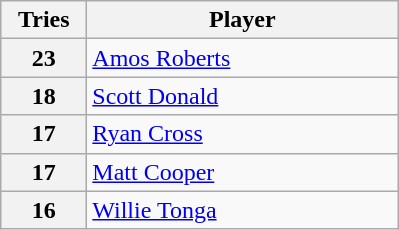<table class="wikitable" style="text-align:left;">
<tr>
<th width=50>Tries</th>
<th width=200>Player</th>
</tr>
<tr>
<th>23</th>
<td> <a href='#'>Amos Roberts</a></td>
</tr>
<tr>
<th>18</th>
<td> <a href='#'>Scott Donald</a></td>
</tr>
<tr>
<th>17</th>
<td> <a href='#'>Ryan Cross</a></td>
</tr>
<tr>
<th>17</th>
<td> <a href='#'>Matt Cooper</a></td>
</tr>
<tr>
<th>16</th>
<td> <a href='#'>Willie Tonga</a></td>
</tr>
</table>
